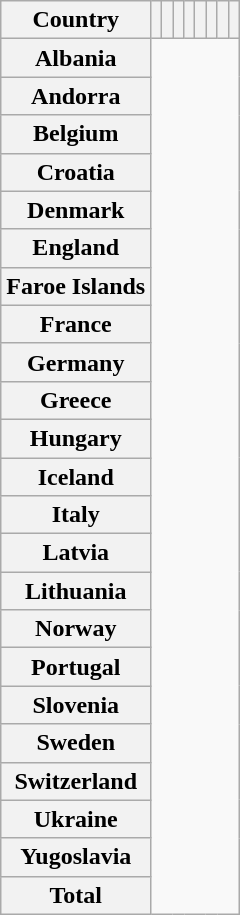<table class="wikitable plainrowheaders sortable" style="text-align:center">
<tr>
<th scope=col>Country</th>
<th scope="col"></th>
<th scope="col"></th>
<th scope="col"></th>
<th scope="col"></th>
<th scope="col"></th>
<th scope="col"></th>
<th scope="col"></th>
<th scope="col"></th>
</tr>
<tr>
<th scope=row> Albania<br></th>
</tr>
<tr>
<th scope=row> Andorra<br></th>
</tr>
<tr>
<th scope=row> Belgium<br></th>
</tr>
<tr>
<th scope=row> Croatia<br></th>
</tr>
<tr>
<th scope=row> Denmark<br></th>
</tr>
<tr>
<th scope=row> England<br></th>
</tr>
<tr>
<th scope=row> Faroe Islands<br></th>
</tr>
<tr>
<th scope=row> France<br></th>
</tr>
<tr>
<th scope=row> Germany<br></th>
</tr>
<tr>
<th scope=row> Greece<br></th>
</tr>
<tr>
<th scope=row> Hungary<br></th>
</tr>
<tr>
<th scope=row> Iceland<br></th>
</tr>
<tr>
<th scope=row> Italy<br></th>
</tr>
<tr>
<th scope=row> Latvia<br></th>
</tr>
<tr>
<th scope=row> Lithuania<br></th>
</tr>
<tr>
<th scope=row> Norway<br></th>
</tr>
<tr>
<th scope=row> Portugal<br></th>
</tr>
<tr>
<th scope=row> Slovenia<br></th>
</tr>
<tr>
<th scope=row> Sweden<br></th>
</tr>
<tr>
<th scope=row> Switzerland<br></th>
</tr>
<tr>
<th scope=row> Ukraine<br></th>
</tr>
<tr>
<th scope=row> Yugoslavia<br></th>
</tr>
<tr>
<th>Total<br></th>
</tr>
</table>
